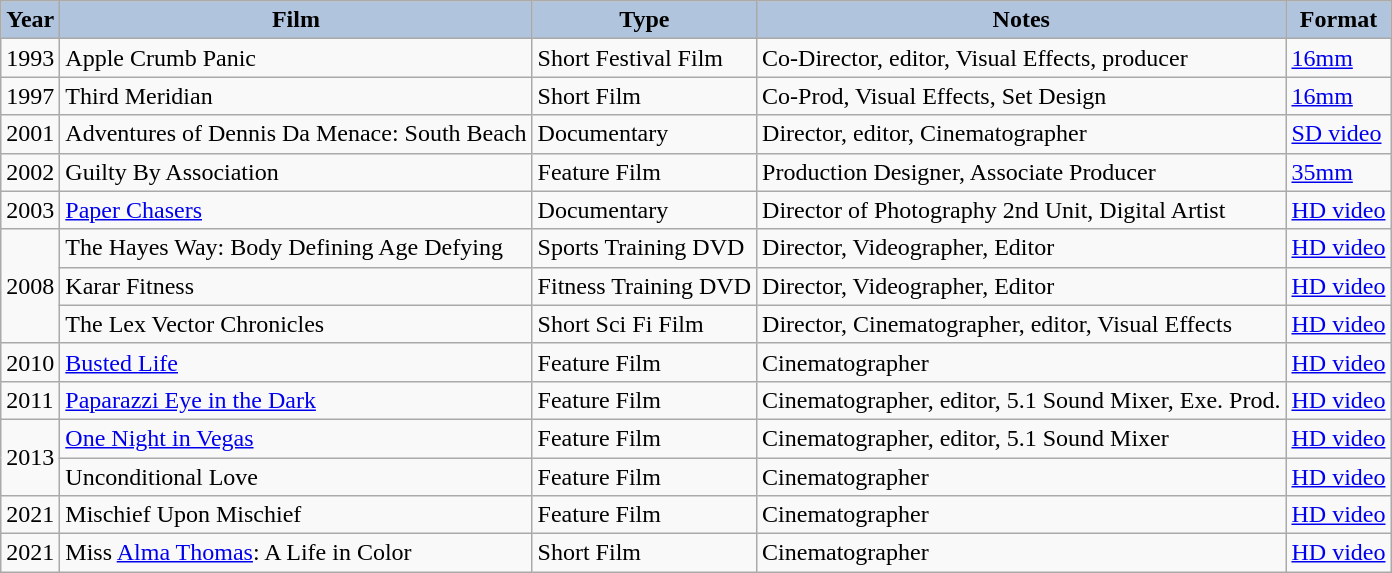<table class="wikitable">
<tr>
<th style="background:#B0C4DE;">Year</th>
<th style="background:#B0C4DE;">Film</th>
<th style="background:#B0C4DE;">Type</th>
<th style="background:#B0C4DE;">Notes</th>
<th style="background:#B0C4DE;">Format</th>
</tr>
<tr>
<td rowspan="1">1993</td>
<td>Apple Crumb Panic</td>
<td>Short Festival Film</td>
<td>Co-Director, editor, Visual Effects, producer</td>
<td><a href='#'>16mm</a></td>
</tr>
<tr>
<td rowspan="1">1997</td>
<td>Third Meridian</td>
<td>Short Film</td>
<td>Co-Prod, Visual Effects, Set Design</td>
<td><a href='#'>16mm</a></td>
</tr>
<tr>
<td rowspan="1">2001</td>
<td>Adventures of Dennis Da Menace: South Beach</td>
<td>Documentary</td>
<td>Director, editor, Cinematographer</td>
<td><a href='#'>SD video</a></td>
</tr>
<tr>
<td rowspan="1">2002</td>
<td>Guilty By Association</td>
<td>Feature Film</td>
<td>Production Designer, Associate Producer</td>
<td><a href='#'>35mm</a></td>
</tr>
<tr>
<td rowspan="1">2003</td>
<td><a href='#'>Paper Chasers</a></td>
<td>Documentary</td>
<td>Director of Photography 2nd Unit, Digital Artist</td>
<td><a href='#'>HD video</a></td>
</tr>
<tr>
<td rowspan="3">2008</td>
<td>The Hayes Way: Body Defining Age Defying</td>
<td>Sports Training DVD</td>
<td>Director, Videographer, Editor</td>
<td><a href='#'>HD video</a></td>
</tr>
<tr>
<td>Karar Fitness</td>
<td>Fitness Training DVD</td>
<td>Director, Videographer, Editor</td>
<td><a href='#'>HD video</a></td>
</tr>
<tr>
<td>The Lex Vector Chronicles</td>
<td>Short Sci Fi Film</td>
<td>Director, Cinematographer, editor, Visual Effects</td>
<td><a href='#'>HD video</a></td>
</tr>
<tr>
<td rowspan="1">2010</td>
<td><a href='#'>Busted Life</a></td>
<td>Feature Film</td>
<td>Cinematographer</td>
<td><a href='#'>HD video</a></td>
</tr>
<tr>
<td rowspan="1">2011</td>
<td><a href='#'>Paparazzi Eye in the Dark</a></td>
<td>Feature Film</td>
<td>Cinematographer, editor, 5.1 Sound Mixer, Exe. Prod.</td>
<td><a href='#'>HD video</a></td>
</tr>
<tr>
<td rowspan="2">2013</td>
<td><a href='#'>One Night in Vegas</a></td>
<td>Feature Film</td>
<td>Cinematographer, editor, 5.1 Sound Mixer</td>
<td><a href='#'>HD video</a></td>
</tr>
<tr>
<td>Unconditional Love</td>
<td>Feature Film</td>
<td>Cinematographer</td>
<td><a href='#'>HD video</a></td>
</tr>
<tr>
<td rowspan="1">2021</td>
<td>Mischief Upon Mischief</td>
<td>Feature Film</td>
<td>Cinematographer</td>
<td><a href='#'>HD video</a></td>
</tr>
<tr>
<td rowspan="1">2021</td>
<td>Miss <a href='#'>Alma Thomas</a>: A Life in Color</td>
<td>Short Film</td>
<td>Cinematographer</td>
<td><a href='#'>HD video</a></td>
</tr>
</table>
